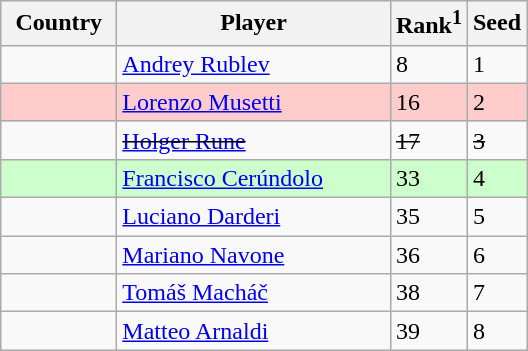<table class="wikitable nowrap">
<tr>
<th width="70">Country</th>
<th width="175">Player</th>
<th>Rank<sup>1</sup></th>
<th>Seed</th>
</tr>
<tr>
<td></td>
<td><a href='#'>Andrey Rublev</a></td>
<td>8</td>
<td>1</td>
</tr>
<tr bgcolor=#fcc>
<td></td>
<td><a href='#'>Lorenzo Musetti</a></td>
<td>16</td>
<td>2</td>
</tr>
<tr>
<td><s></s></td>
<td><s><a href='#'>Holger Rune</a></s></td>
<td><s>17</s></td>
<td><s>3</s></td>
</tr>
<tr bgcolor=#cfc>
<td></td>
<td><a href='#'>Francisco Cerúndolo</a></td>
<td>33</td>
<td>4</td>
</tr>
<tr>
<td></td>
<td><a href='#'>Luciano Darderi</a></td>
<td>35</td>
<td>5</td>
</tr>
<tr>
<td></td>
<td><a href='#'>Mariano Navone</a></td>
<td>36</td>
<td>6</td>
</tr>
<tr>
<td></td>
<td><a href='#'>Tomáš Macháč</a></td>
<td>38</td>
<td>7</td>
</tr>
<tr>
<td></td>
<td><a href='#'>Matteo Arnaldi</a></td>
<td>39</td>
<td>8</td>
</tr>
</table>
